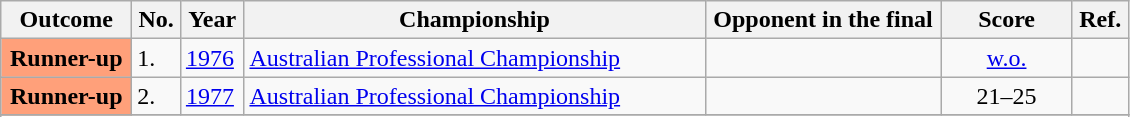<table class="sortable wikitable plainrowheaders">
<tr>
<th scope="col" width="80">Outcome</th>
<th scope="col" width="25">No.</th>
<th scope="col" width="35">Year</th>
<th scope="col" width="300">Championship</th>
<th scope="col" width="150">Opponent in the final</th>
<th scope="col" align="center" width="80"><strong>Score</strong></th>
<th scope="col" class="unsortable" width="30">Ref.</th>
</tr>
<tr>
<th scope="row" style="background:#ffa07a;">Runner-up</th>
<td>1.</td>
<td><a href='#'>1976</a></td>
<td><a href='#'>Australian Professional Championship</a></td>
<td></td>
<td align="center"><a href='#'>w.o.</a></td>
<td align="center"></td>
</tr>
<tr>
<th scope="row" style="background:#ffa07a;">Runner-up</th>
<td>2.</td>
<td><a href='#'>1977</a></td>
<td><a href='#'>Australian Professional Championship</a></td>
<td></td>
<td align="center">21–25</td>
<td align="center"></td>
</tr>
<tr>
</tr>
<tr>
</tr>
</table>
